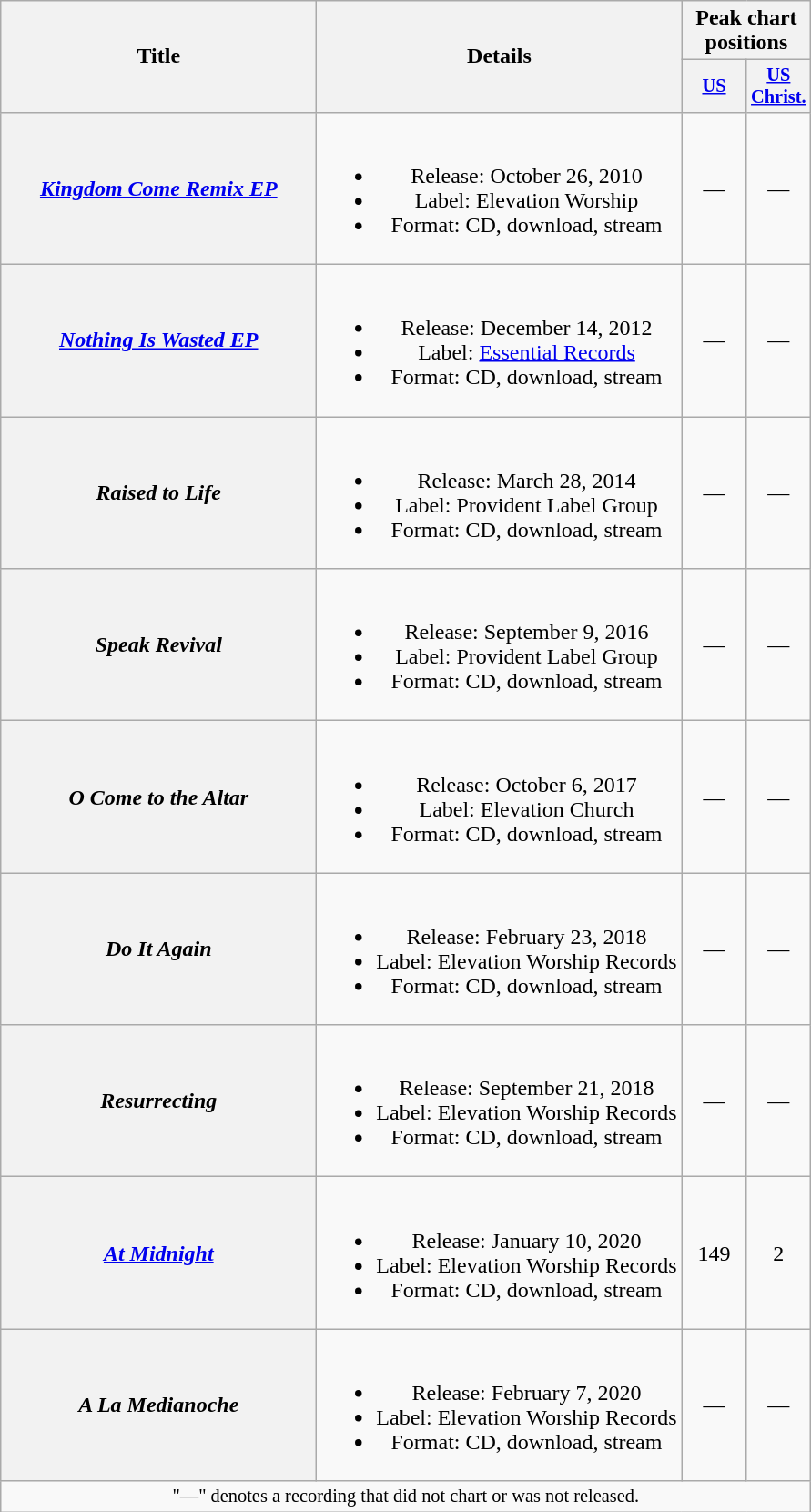<table class="wikitable plainrowheaders" style="text-align:center;">
<tr>
<th rowspan="2" style="width:14em;">Title</th>
<th rowspan="2">Details</th>
<th colspan="2">Peak chart positions</th>
</tr>
<tr>
<th scope="col" style="width:3em;font-size:85%;"><a href='#'>US</a><br></th>
<th scope="col" style="width:3em;font-size:85%;"><a href='#'>US<br>Christ.</a><br></th>
</tr>
<tr>
<th scope="row"><em><a href='#'>Kingdom Come Remix EP</a></em></th>
<td><br><ul><li>Release: October 26, 2010</li><li>Label: Elevation Worship</li><li>Format: CD, download, stream</li></ul></td>
<td>—</td>
<td>—</td>
</tr>
<tr>
<th scope="row"><em><a href='#'>Nothing Is Wasted EP</a></em></th>
<td><br><ul><li>Release: December 14, 2012</li><li>Label: <a href='#'>Essential Records</a></li><li>Format: CD, download, stream</li></ul></td>
<td>—</td>
<td>—</td>
</tr>
<tr>
<th scope="row"><em>Raised to Life</em></th>
<td><br><ul><li>Release: March 28, 2014</li><li>Label: Provident Label Group</li><li>Format: CD, download, stream</li></ul></td>
<td>—</td>
<td>—</td>
</tr>
<tr>
<th scope="row"><em>Speak Revival</em></th>
<td><br><ul><li>Release: September 9, 2016</li><li>Label: Provident Label Group</li><li>Format: CD, download, stream</li></ul></td>
<td>—</td>
<td>—</td>
</tr>
<tr>
<th scope="row"><em>O Come to the Altar</em></th>
<td><br><ul><li>Release: October 6, 2017</li><li>Label: Elevation Church</li><li>Format: CD, download, stream</li></ul></td>
<td>—</td>
<td>—</td>
</tr>
<tr>
<th scope="row"><em>Do It Again</em></th>
<td><br><ul><li>Release: February 23, 2018</li><li>Label: Elevation Worship Records</li><li>Format: CD, download, stream</li></ul></td>
<td>—</td>
<td>—</td>
</tr>
<tr>
<th scope="row"><em>Resurrecting</em></th>
<td><br><ul><li>Release: September 21, 2018</li><li>Label: Elevation Worship Records</li><li>Format: CD, download, stream</li></ul></td>
<td>—</td>
<td>—</td>
</tr>
<tr>
<th scope="row"><em><a href='#'>At Midnight</a></em></th>
<td><br><ul><li>Release: January 10, 2020</li><li>Label: Elevation Worship Records</li><li>Format: CD, download, stream</li></ul></td>
<td>149</td>
<td>2</td>
</tr>
<tr>
<th scope="row"><em>A La Medianoche</em></th>
<td><br><ul><li>Release: February 7, 2020</li><li>Label: Elevation Worship Records</li><li>Format: CD, download, stream</li></ul></td>
<td>—</td>
<td>—</td>
</tr>
<tr>
<td colspan="20" style="font-size:85%;">"—" denotes a recording that did not chart or was not released.</td>
</tr>
</table>
